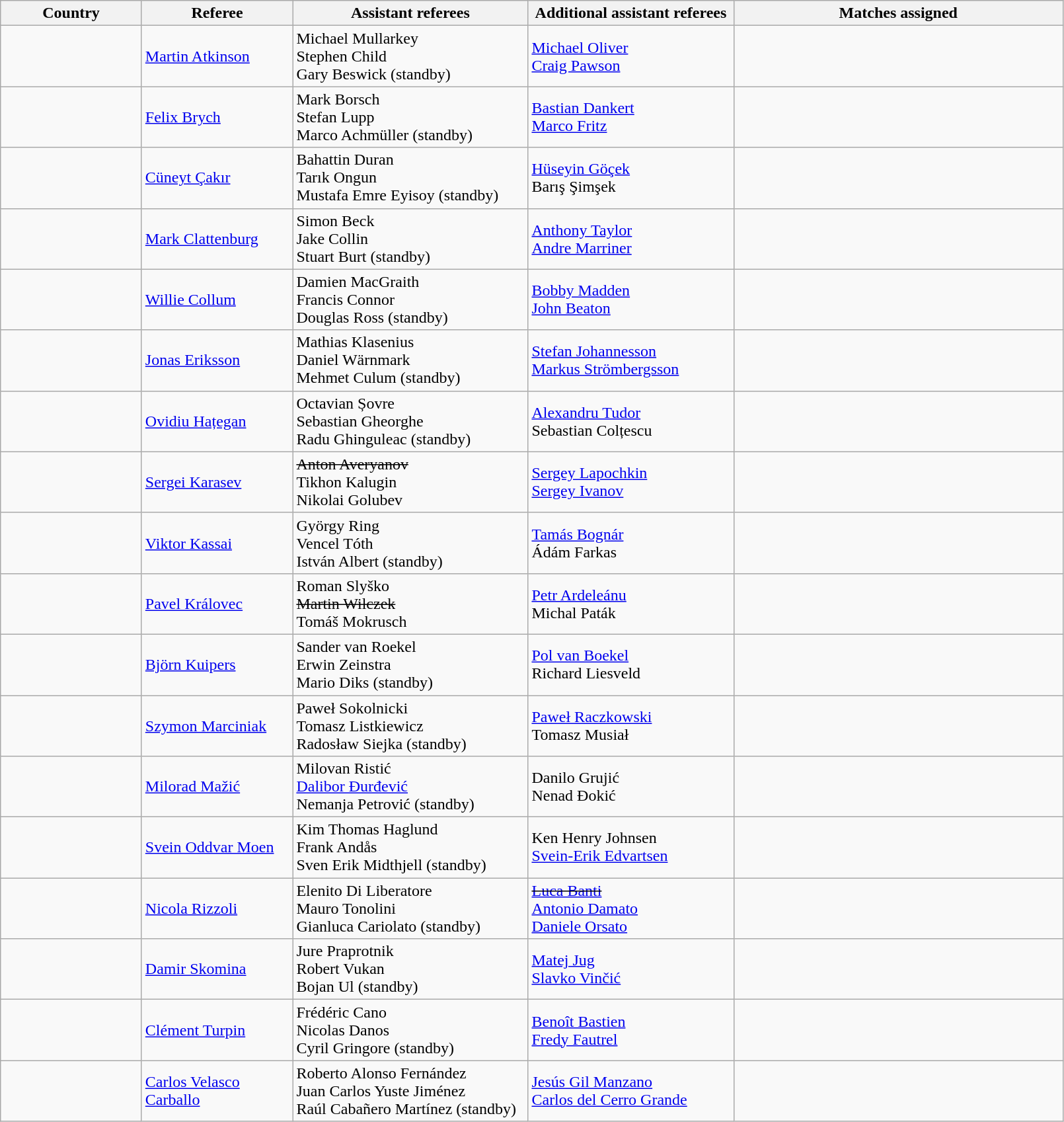<table class="wikitable sortable">
<tr>
<th width=135>Country</th>
<th width=145>Referee</th>
<th style="width:230px;" class="unsortable">Assistant referees</th>
<th style="width:200px;" class="unsortable">Additional assistant referees</th>
<th style="width:325px;" class="unsortable">Matches assigned</th>
</tr>
<tr>
<td></td>
<td data-sort-value="Atkinson, Martin"><a href='#'>Martin Atkinson</a></td>
<td>Michael Mullarkey<br>Stephen Child<br>Gary Beswick (standby)</td>
<td><a href='#'>Michael Oliver</a><br><a href='#'>Craig Pawson</a></td>
<td></td>
</tr>
<tr>
<td></td>
<td data-sort-value="Brych, Felix"><a href='#'>Felix Brych</a></td>
<td>Mark Borsch<br>Stefan Lupp<br>Marco Achmüller (standby)</td>
<td><a href='#'>Bastian Dankert</a><br><a href='#'>Marco Fritz</a></td>
<td></td>
</tr>
<tr>
<td></td>
<td data-sort-value="Cakir, Cuneyt"><a href='#'>Cüneyt Çakır</a></td>
<td>Bahattin Duran<br>Tarık Ongun<br>Mustafa Emre Eyisoy (standby)</td>
<td><a href='#'>Hüseyin Göçek</a><br>Barış Şimşek</td>
<td></td>
</tr>
<tr>
<td></td>
<td data-sort-value="Clattenburg, Mark"><a href='#'>Mark Clattenburg</a></td>
<td>Simon Beck<br>Jake Collin<br>Stuart Burt (standby)</td>
<td><a href='#'>Anthony Taylor</a><br><a href='#'>Andre Marriner</a></td>
<td></td>
</tr>
<tr>
<td></td>
<td data-sort-value="Collum, Willie"><a href='#'>Willie Collum</a></td>
<td> Damien MacGraith<br>Francis Connor<br>Douglas Ross (standby)</td>
<td><a href='#'>Bobby Madden</a><br><a href='#'>John Beaton</a></td>
<td></td>
</tr>
<tr>
<td></td>
<td data-sort-value="Eriksson, Jonas"><a href='#'>Jonas Eriksson</a></td>
<td>Mathias Klasenius<br>Daniel Wärnmark<br>Mehmet Culum (standby)</td>
<td><a href='#'>Stefan Johannesson</a><br><a href='#'>Markus Strömbergsson</a></td>
<td></td>
</tr>
<tr>
<td></td>
<td data-sort-value="Hategan, Ovidiu"><a href='#'>Ovidiu Hațegan</a></td>
<td>Octavian Șovre<br>Sebastian Gheorghe<br>Radu Ghinguleac (standby)</td>
<td><a href='#'>Alexandru Tudor</a><br>Sebastian Colțescu</td>
<td></td>
</tr>
<tr>
<td></td>
<td data-sort-value="Karasev, Sergei"><a href='#'>Sergei Karasev</a></td>
<td><s>Anton Averyanov</s><br>Tikhon Kalugin<br>Nikolai Golubev</td>
<td><a href='#'>Sergey Lapochkin</a><br><a href='#'>Sergey Ivanov</a></td>
<td></td>
</tr>
<tr>
<td></td>
<td data-sort-value="Kassai, Viktor"><a href='#'>Viktor Kassai</a></td>
<td>György Ring<br>Vencel Tóth<br>István Albert (standby)</td>
<td><a href='#'>Tamás Bognár</a><br>Ádám Farkas</td>
<td></td>
</tr>
<tr>
<td></td>
<td data-sort-value="Kralovec, Pavel"><a href='#'>Pavel Královec</a></td>
<td> Roman Slyško<br><s>Martin Wilczek</s><br>Tomáš Mokrusch</td>
<td><a href='#'>Petr Ardeleánu</a><br>Michal Paták</td>
<td></td>
</tr>
<tr>
<td></td>
<td data-sort-value="Kuipers, Bjorn"><a href='#'>Björn Kuipers</a></td>
<td>Sander van Roekel<br>Erwin Zeinstra<br>Mario Diks (standby)</td>
<td><a href='#'>Pol van Boekel</a><br>Richard Liesveld</td>
<td></td>
</tr>
<tr>
<td></td>
<td data-sort-value="Marciniak, Szymon"><a href='#'>Szymon Marciniak</a></td>
<td>Paweł Sokolnicki<br>Tomasz Listkiewicz<br>Radosław Siejka (standby)</td>
<td><a href='#'>Paweł Raczkowski</a><br>Tomasz Musiał</td>
<td></td>
</tr>
<tr>
<td></td>
<td data-sort-value="Mazic, Milorad"><a href='#'>Milorad Mažić</a></td>
<td>Milovan Ristić<br><a href='#'>Dalibor Đurđević</a><br>Nemanja Petrović (standby)</td>
<td>Danilo Grujić<br>Nenad Đokić</td>
<td></td>
</tr>
<tr>
<td></td>
<td data-sort-value="Moen, Svein Oddvar"><a href='#'>Svein Oddvar Moen</a></td>
<td>Kim Thomas Haglund<br>Frank Andås<br>Sven Erik Midthjell (standby)</td>
<td>Ken Henry Johnsen<br><a href='#'>Svein-Erik Edvartsen</a></td>
<td></td>
</tr>
<tr>
<td></td>
<td data-sort-value="Rizzoli, Nicola"><a href='#'>Nicola Rizzoli</a></td>
<td>Elenito Di Liberatore<br>Mauro Tonolini<br>Gianluca Cariolato (standby)</td>
<td><s><a href='#'>Luca Banti</a></s><br><a href='#'>Antonio Damato</a><br><a href='#'>Daniele Orsato</a></td>
<td></td>
</tr>
<tr>
<td></td>
<td data-sort-value="Skomina, Damir"><a href='#'>Damir Skomina</a></td>
<td>Jure Praprotnik<br>Robert Vukan<br>Bojan Ul (standby)</td>
<td><a href='#'>Matej Jug</a><br><a href='#'>Slavko Vinčić</a></td>
<td></td>
</tr>
<tr>
<td></td>
<td data-sort-value="Turpin, Clement"><a href='#'>Clément Turpin</a></td>
<td>Frédéric Cano<br>Nicolas Danos<br>Cyril Gringore (standby)</td>
<td><a href='#'>Benoît Bastien</a><br><a href='#'>Fredy Fautrel</a></td>
<td></td>
</tr>
<tr>
<td></td>
<td data-sort-value="Velasco Carballo, Carlos"><a href='#'>Carlos Velasco Carballo</a></td>
<td>Roberto Alonso Fernández<br>Juan Carlos Yuste Jiménez<br>Raúl Cabañero Martínez (standby)</td>
<td><a href='#'>Jesús Gil Manzano</a><br><a href='#'>Carlos del Cerro Grande</a></td>
<td></td>
</tr>
</table>
